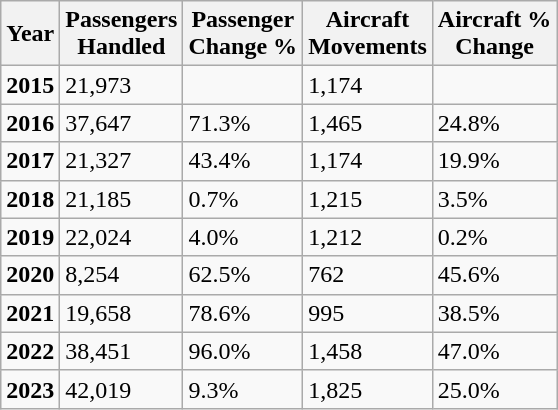<table class="wikitable sortable">
<tr>
<th>Year</th>
<th>Passengers<br>Handled</th>
<th>Passenger<br>Change %</th>
<th>Aircraft<br>Movements</th>
<th>Aircraft %<br>Change</th>
</tr>
<tr>
<td><strong>2015</strong></td>
<td>21,973</td>
<td></td>
<td>1,174</td>
<td></td>
</tr>
<tr>
<td><strong>2016</strong></td>
<td>37,647</td>
<td> 71.3%</td>
<td>1,465</td>
<td> 24.8%</td>
</tr>
<tr>
<td><strong>2017</strong></td>
<td>21,327</td>
<td> 43.4%</td>
<td>1,174</td>
<td> 19.9%</td>
</tr>
<tr>
<td><strong>2018</strong></td>
<td>21,185</td>
<td> 0.7%</td>
<td>1,215</td>
<td> 3.5%</td>
</tr>
<tr>
<td><strong>2019</strong></td>
<td>22,024</td>
<td> 4.0%</td>
<td>1,212</td>
<td> 0.2%</td>
</tr>
<tr>
<td><strong>2020</strong></td>
<td>8,254</td>
<td> 62.5%</td>
<td>762</td>
<td> 45.6%</td>
</tr>
<tr>
<td><strong>2021</strong></td>
<td>19,658</td>
<td> 78.6%</td>
<td>995</td>
<td> 38.5%</td>
</tr>
<tr>
<td><strong>2022</strong></td>
<td>38,451</td>
<td> 96.0%</td>
<td>1,458</td>
<td> 47.0%</td>
</tr>
<tr>
<td><strong>2023</strong></td>
<td>42,019</td>
<td> 9.3%</td>
<td>1,825</td>
<td> 25.0%</td>
</tr>
</table>
